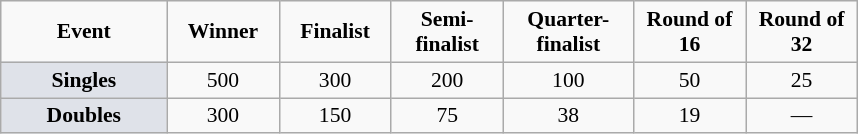<table class="wikitable" style="font-size:90%; text-align:center">
<tr>
<td width="104px"><strong>Event</strong></td>
<td width="68px"><strong>Winner</strong></td>
<td width="68px"><strong>Finalist</strong></td>
<td width="68px"><strong>Semi-finalist</strong></td>
<td width="80px"><strong>Quarter-finalist</strong></td>
<td width="68px"><strong>Round of 16</strong></td>
<td width="68px"><strong>Round of 32</strong></td>
</tr>
<tr>
<td bgcolor="#dfe2e9"><strong>Singles</strong></td>
<td>500</td>
<td>300</td>
<td>200</td>
<td>100</td>
<td>50</td>
<td>25</td>
</tr>
<tr>
<td bgcolor="#dfe2e9"><strong>Doubles</strong></td>
<td>300</td>
<td>150</td>
<td>75</td>
<td>38</td>
<td>19</td>
<td>—</td>
</tr>
</table>
